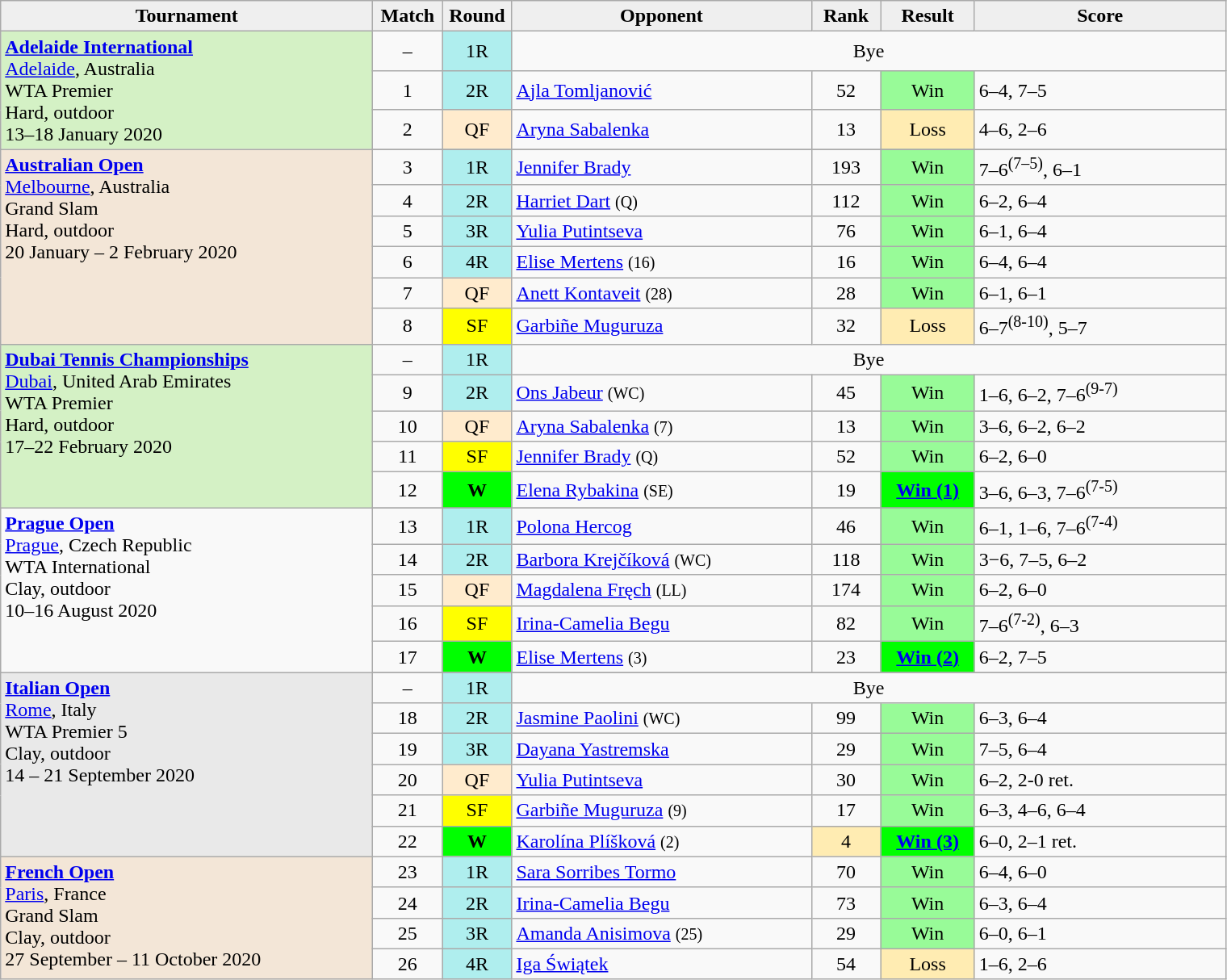<table class="wikitable">
<tr style="background:#efefef;font-weight:bold;text-align:center">
<td style="width:300px;">Tournament</td>
<td style="width:50px;">Match</td>
<td style="width:50px;">Round</td>
<td style="width:240px;">Opponent</td>
<td style="width:50px;">Rank</td>
<td style="width:70px;">Result</td>
<td style="width:200px;">Score</td>
</tr>
<tr>
<td rowspan="3" style="background:#D4F1C5; text-align:left; vertical-align:top"><strong><a href='#'>Adelaide International</a></strong><br><a href='#'>Adelaide</a>, Australia<br>WTA Premier<br>Hard, outdoor<br> 13–18 January 2020</td>
<td style="text-align:center">–</td>
<td style="text-align:center; background:#afeeee;">1R</td>
<td colspan="4" style="text-align:center;">Bye</td>
</tr>
<tr>
<td style="text-align:center">1</td>
<td style="text-align:center; background:#afeeee;">2R</td>
<td> <a href='#'>Ajla Tomljanović</a></td>
<td style="text-align:center">52</td>
<td style="text-align:center; background:#98fb98">Win</td>
<td>6–4, 7–5</td>
</tr>
<tr>
<td style="text-align:center">2</td>
<td style="text-align:center; background:#ffebcd">QF</td>
<td> <a href='#'>Aryna Sabalenka</a></td>
<td style="text-align:center;">13</td>
<td style="text-align:center; background:#ffecb2">Loss</td>
<td>4–6, 2–6</td>
</tr>
<tr>
<td rowspan="7" style="background:#f3e6d7; text-align:left; vertical-align:top"><strong><a href='#'>Australian Open</a></strong><br> <a href='#'>Melbourne</a>, Australia<br>Grand Slam<br>Hard, outdoor<br>20 January – 2 February 2020</td>
</tr>
<tr>
<td style="text-align:center">3</td>
<td style="text-align:center; background:#afeeee">1R</td>
<td> <a href='#'>Jennifer Brady</a></td>
<td style="text-align:center">193</td>
<td style="text-align:center; background:#98fb98">Win</td>
<td>7–6<sup>(7–5)</sup>, 6–1</td>
</tr>
<tr>
<td style="text-align:center">4</td>
<td style="text-align:center; background:#afeeee">2R</td>
<td> <a href='#'>Harriet Dart</a> <small>(Q)</small></td>
<td style="text-align:center">112</td>
<td style="text-align:center; background:#98fb98">Win</td>
<td>6–2, 6–4</td>
</tr>
<tr>
<td style="text-align:center">5</td>
<td style="text-align:center; background:#afeeee">3R</td>
<td> <a href='#'>Yulia Putintseva</a></td>
<td style="text-align:center">76</td>
<td style="text-align:center; background:#98fb98">Win</td>
<td>6–1, 6–4</td>
</tr>
<tr>
<td style="text-align:center">6</td>
<td style="text-align:center; background:#afeeee">4R</td>
<td> <a href='#'>Elise Mertens</a> <small>(16)</small></td>
<td style="text-align:center; background:A#EEE8A">16</td>
<td style="text-align:center; background:#98fb98">Win</td>
<td>6–4, 6–4</td>
</tr>
<tr>
<td style="text-align:center">7</td>
<td style="text-align:center; background:#ffebcd">QF</td>
<td> <a href='#'>Anett Kontaveit</a> <small>(28)</small></td>
<td style="text-align:center;">28</td>
<td style="text-align:center; background:#98fb98">Win</td>
<td>6–1, 6–1</td>
</tr>
<tr>
<td style="text-align:center">8</td>
<td style="text-align:center; background:yellow">SF</td>
<td> <a href='#'>Garbiñe Muguruza</a></td>
<td style="text-align:center">32</td>
<td style="text-align:center; background:#ffecb2">Loss</td>
<td>6–7<sup>(8-10)</sup>, 5–7</td>
</tr>
<tr>
<td rowspan="5" style="background:#D4F1C5; text-align:left; vertical-align:top"><strong><a href='#'>Dubai Tennis Championships</a></strong><br> <a href='#'>Dubai</a>, United Arab Emirates<br>WTA Premier <br>Hard, outdoor<br>17–22 February 2020</td>
<td style="text-align:center">–</td>
<td style="text-align:center; background:#afeeee;">1R</td>
<td colspan="4" style="text-align:center;">Bye</td>
</tr>
<tr>
<td style="text-align:center">9</td>
<td style="text-align:center; background:#afeeee;">2R</td>
<td> <a href='#'>Ons Jabeur</a> <small>(WC)</small></td>
<td style="text-align:center">45</td>
<td style="text-align:center; background:#98fb98">Win</td>
<td>1–6, 6–2, 7–6<sup>(9-7)</sup></td>
</tr>
<tr>
<td style="text-align:center">10</td>
<td style="text-align:center; background:#ffebcd;">QF</td>
<td> <a href='#'>Aryna Sabalenka</a> <small>(7)</small></td>
<td style="text-align:center">13</td>
<td style="text-align:center; background:#98fb98">Win</td>
<td>3–6, 6–2, 6–2</td>
</tr>
<tr>
<td style="text-align:center">11</td>
<td style="text-align:center; background:yellow">SF</td>
<td> <a href='#'>Jennifer Brady</a> <small>(Q)</small></td>
<td style="text-align:center">52</td>
<td style="text-align:center; background:#98fb98">Win</td>
<td>6–2, 6–0</td>
</tr>
<tr>
<td style="text-align:center">12</td>
<td style="text-align:center; background:lime"><strong>W</strong></td>
<td> <a href='#'>Elena Rybakina</a> <small>(SE)</small></td>
<td style="text-align:center">19</td>
<td style="text-align:center; background:lime"><strong><a href='#'>Win (1)</a> </strong></td>
<td>3–6, 6–3, 7–6<sup>(7-5)</sup></td>
</tr>
<tr>
<td rowspan="6" style="text-align:left; vertical-align:top;"><strong><a href='#'>Prague Open</a></strong><br><a href='#'>Prague</a>, Czech Republic<br>WTA International<br>Clay, outdoor<br>10–16 August 2020</td>
</tr>
<tr>
<td style="text-align:center">13</td>
<td style="text-align:center; background:#afeeee">1R</td>
<td> <a href='#'>Polona Hercog</a></td>
<td style="text-align:center">46</td>
<td style="text-align:center; background:#98fb98">Win</td>
<td>6–1, 1–6, 7–6<sup>(7-4)</sup></td>
</tr>
<tr>
<td style="text-align:center">14</td>
<td style="text-align:center; background:#afeeee">2R</td>
<td> <a href='#'>Barbora Krejčíková</a> <small>(WC)</small></td>
<td style="text-align:center">118</td>
<td style="text-align:center; background:#98fb98">Win</td>
<td>3−6, 7–5, 6–2</td>
</tr>
<tr>
<td style="text-align:center">15</td>
<td style="text-align:center; background:#ffebcd">QF</td>
<td> <a href='#'>Magdalena Fręch</a> <small>(LL)</small></td>
<td style="text-align:center">174</td>
<td style="text-align:center; background:#98fb98">Win</td>
<td>6–2, 6–0</td>
</tr>
<tr>
<td style="text-align:center">16</td>
<td style="text-align:center; background:yellow">SF</td>
<td> <a href='#'>Irina-Camelia Begu</a></td>
<td style="text-align:center">82</td>
<td style="text-align:center; background:#98fb98">Win</td>
<td>7–6<sup>(7-2)</sup>, 6–3</td>
</tr>
<tr>
<td style="text-align:center">17</td>
<td style="text-align:center; background:lime"><strong>W</strong></td>
<td> <a href='#'>Elise Mertens</a> <small>(3)</small></td>
<td style="text-align:center">23</td>
<td style="text-align:center; background:lime"><strong><a href='#'>Win (2)</a></strong></td>
<td>6–2, 7–5</td>
</tr>
<tr>
<td rowspan="7" style="background:#E9E9E9; text-align:left; vertical-align:top"><strong><a href='#'>Italian Open</a></strong><br> <a href='#'>Rome</a>, Italy<br>WTA Premier 5<br>Clay, outdoor<br>14 – 21 September 2020</td>
</tr>
<tr>
<td style="text-align:center">–</td>
<td style="text-align:center; background:#afeeee;">1R</td>
<td colspan="4" style="text-align:center;">Bye</td>
</tr>
<tr>
<td style="text-align:center">18</td>
<td style="text-align:center; background:#afeeee;">2R</td>
<td> <a href='#'>Jasmine Paolini</a> <small>(WC)</small></td>
<td style="text-align:center">99</td>
<td style="text-align:center; background:#98fb98">Win</td>
<td>6–3, 6–4</td>
</tr>
<tr>
<td style="text-align:center">19</td>
<td style="text-align:center; background:#afeeee;">3R</td>
<td> <a href='#'>Dayana Yastremska</a></td>
<td style="text-align:center">29</td>
<td style="text-align:center; background:#98fb98">Win</td>
<td>7–5, 6–4</td>
</tr>
<tr>
<td style="text-align:center">20</td>
<td style="text-align:center; background:#ffebcd">QF</td>
<td> <a href='#'>Yulia Putintseva</a></td>
<td style="text-align:center;">30</td>
<td style="text-align:center; background:#98fb98">Win</td>
<td>6–2, 2-0 ret.</td>
</tr>
<tr>
<td style="text-align:center">21</td>
<td style="text-align:center; background:yellow">SF</td>
<td> <a href='#'>Garbiñe Muguruza</a>  <small>(9)</small></td>
<td style="text-align:center";">17</td>
<td style="text-align:center; background:#98fb98">Win</td>
<td>6–3, 4–6, 6–4</td>
</tr>
<tr>
<td style="text-align:center">22</td>
<td style="text-align:center; background:lime"><strong>W</strong></td>
<td> <a href='#'>Karolína Plíšková</a> <small>(2)</small></td>
<td style="text-align:center; background:#ffecb2">4</td>
<td style="text-align:center; background:lime"><strong><a href='#'>Win (3)</a></strong></td>
<td>6–0, 2–1 ret.</td>
</tr>
<tr>
<td rowspan="4" style="background:#f3e6d7; text-align:left; vertical-align:top"><strong><a href='#'>French Open</a></strong><br> <a href='#'>Paris</a>, France<br>Grand Slam<br>Clay, outdoor<br>27 September – 11 October 2020</td>
<td style="text-align:center">23</td>
<td style="text-align:center; background:#afeeee">1R</td>
<td> <a href='#'>Sara Sorribes Tormo</a></td>
<td style="text-align:center">70</td>
<td style="text-align:center; background:#98fb98">Win</td>
<td>6–4, 6–0</td>
</tr>
<tr>
<td style="text-align:center">24</td>
<td style="text-align:center; background:#afeeee">2R</td>
<td> <a href='#'>Irina-Camelia Begu</a></td>
<td style="text-align:center">73</td>
<td style="text-align:center; background:#98fb98">Win</td>
<td>6–3, 6–4</td>
</tr>
<tr>
<td style="text-align:center">25</td>
<td style="text-align:center; background:#afeeee">3R</td>
<td> <a href='#'>Amanda Anisimova</a> <small>(25)</small></td>
<td style="text-align:center">29</td>
<td style="text-align:center; background:#98fb98">Win</td>
<td>6–0, 6–1</td>
</tr>
<tr>
<td style="text-align:center">26</td>
<td style="text-align:center; background:#afeeee;">4R</td>
<td> <a href='#'>Iga Świątek</a></td>
<td style="text-align:center">54</td>
<td style="text-align:center; background:#ffecb2">Loss</td>
<td>1–6, 2–6</td>
</tr>
</table>
